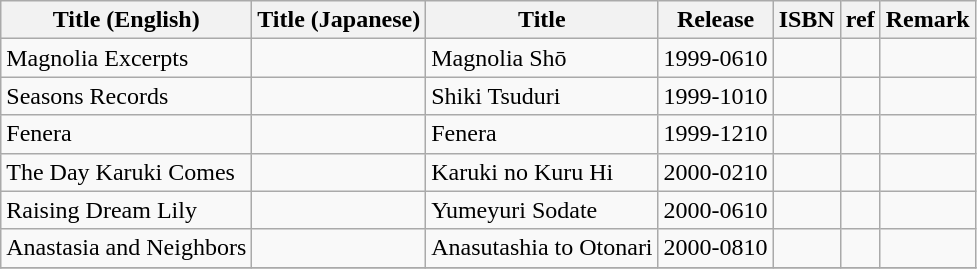<table class="wikitable" style="text-align:left;">
<tr>
<th>Title (English)</th>
<th>Title (Japanese)</th>
<th>Title</th>
<th>Release</th>
<th>ISBN</th>
<th>ref </th>
<th>Remark</th>
</tr>
<tr>
<td>Magnolia Excerpts</td>
<td></td>
<td>Magnolia Shō</td>
<td>1999-0610</td>
<td></td>
<td></td>
<td></td>
</tr>
<tr>
<td>Seasons Records</td>
<td></td>
<td>Shiki Tsuduri</td>
<td>1999-1010</td>
<td></td>
<td></td>
<td></td>
</tr>
<tr>
<td>Fenera</td>
<td></td>
<td>Fenera</td>
<td>1999-1210</td>
<td></td>
<td></td>
<td></td>
</tr>
<tr>
<td>The Day Karuki Comes</td>
<td></td>
<td>Karuki no Kuru Hi</td>
<td>2000-0210</td>
<td></td>
<td></td>
<td></td>
</tr>
<tr>
<td>Raising Dream Lily</td>
<td></td>
<td>Yumeyuri Sodate</td>
<td>2000-0610</td>
<td></td>
<td></td>
<td></td>
</tr>
<tr>
<td>Anastasia and Neighbors</td>
<td></td>
<td>Anasutashia to Otonari</td>
<td>2000-0810</td>
<td></td>
<td></td>
<td></td>
</tr>
<tr>
</tr>
</table>
